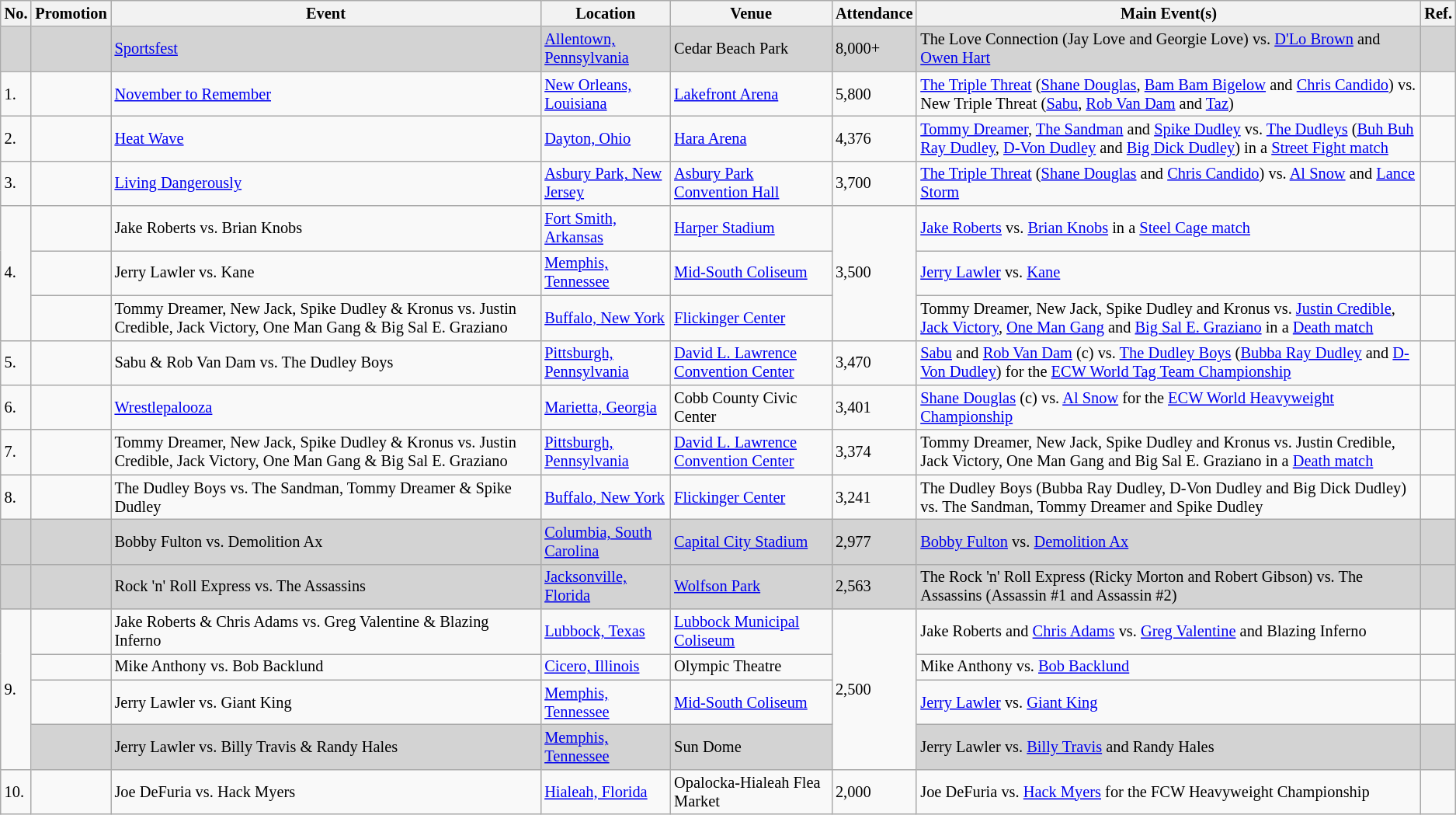<table class="wikitable sortable" style="font-size:85%;">
<tr>
<th>No.</th>
<th>Promotion</th>
<th>Event</th>
<th>Location</th>
<th>Venue</th>
<th>Attendance</th>
<th class=unsortable>Main Event(s)</th>
<th class=unsortable>Ref.</th>
</tr>
<tr>
<td bgcolor=lightgrey></td>
<td bgcolor=lightgrey></td>
<td bgcolor=lightgrey><a href='#'>Sportsfest</a> <br> </td>
<td bgcolor=lightgrey><a href='#'>Allentown, Pennsylvania</a></td>
<td bgcolor=lightgrey>Cedar Beach Park</td>
<td bgcolor=lightgrey>8,000+</td>
<td bgcolor=lightgrey>The Love Connection (Jay Love and Georgie Love) vs. <a href='#'>D'Lo Brown</a> and <a href='#'>Owen Hart</a></td>
<td bgcolor=lightgrey></td>
</tr>
<tr>
<td>1.</td>
<td></td>
<td><a href='#'>November to Remember</a> <br> </td>
<td><a href='#'>New Orleans, Louisiana</a></td>
<td><a href='#'>Lakefront Arena</a></td>
<td>5,800</td>
<td><a href='#'>The Triple Threat</a> (<a href='#'>Shane Douglas</a>, <a href='#'>Bam Bam Bigelow</a> and <a href='#'>Chris Candido</a>) vs. New Triple Threat (<a href='#'>Sabu</a>, <a href='#'>Rob Van Dam</a> and <a href='#'>Taz</a>)</td>
<td></td>
</tr>
<tr>
<td>2.</td>
<td></td>
<td><a href='#'>Heat Wave</a> <br> </td>
<td><a href='#'>Dayton, Ohio</a></td>
<td><a href='#'>Hara Arena</a></td>
<td>4,376</td>
<td><a href='#'>Tommy Dreamer</a>, <a href='#'>The Sandman</a> and <a href='#'>Spike Dudley</a> vs. <a href='#'>The Dudleys</a> (<a href='#'>Buh Buh Ray Dudley</a>, <a href='#'>D-Von Dudley</a> and <a href='#'>Big Dick Dudley</a>) in a <a href='#'>Street Fight match</a></td>
<td></td>
</tr>
<tr>
<td>3.</td>
<td></td>
<td><a href='#'>Living Dangerously</a> <br> </td>
<td><a href='#'>Asbury Park, New Jersey</a></td>
<td><a href='#'>Asbury Park Convention Hall</a></td>
<td>3,700</td>
<td><a href='#'>The Triple Threat</a> (<a href='#'>Shane Douglas</a> and <a href='#'>Chris Candido</a>) vs. <a href='#'>Al Snow</a> and <a href='#'>Lance Storm</a></td>
<td></td>
</tr>
<tr>
<td rowspan="3">4.</td>
<td></td>
<td>Jake Roberts vs. Brian Knobs <br> </td>
<td><a href='#'>Fort Smith, Arkansas</a></td>
<td><a href='#'>Harper Stadium</a></td>
<td rowspan="3">3,500</td>
<td><a href='#'>Jake Roberts</a> vs. <a href='#'>Brian Knobs</a> in a <a href='#'>Steel Cage match</a></td>
<td></td>
</tr>
<tr>
<td></td>
<td>Jerry Lawler vs. Kane <br> </td>
<td><a href='#'>Memphis, Tennessee</a></td>
<td><a href='#'>Mid-South Coliseum</a></td>
<td><a href='#'>Jerry Lawler</a> vs. <a href='#'>Kane</a></td>
<td></td>
</tr>
<tr>
<td></td>
<td>Tommy Dreamer, New Jack, Spike Dudley & Kronus vs. Justin Credible, Jack Victory, One Man Gang & Big Sal E. Graziano <br> </td>
<td><a href='#'>Buffalo, New York</a></td>
<td><a href='#'>Flickinger Center</a></td>
<td>Tommy Dreamer, New Jack, Spike Dudley and Kronus vs. <a href='#'>Justin Credible</a>, <a href='#'>Jack Victory</a>, <a href='#'>One Man Gang</a> and <a href='#'>Big Sal E. Graziano</a> in a <a href='#'>Death match</a></td>
<td></td>
</tr>
<tr>
<td>5.</td>
<td></td>
<td>Sabu & Rob Van Dam vs. The Dudley Boys <br> </td>
<td><a href='#'>Pittsburgh, Pennsylvania</a></td>
<td><a href='#'>David L. Lawrence Convention Center</a></td>
<td>3,470</td>
<td><a href='#'>Sabu</a> and <a href='#'>Rob Van Dam</a> (c) vs. <a href='#'>The Dudley Boys</a> (<a href='#'>Bubba Ray Dudley</a> and <a href='#'>D-Von Dudley</a>) for the <a href='#'>ECW World Tag Team Championship</a></td>
<td></td>
</tr>
<tr>
<td>6.</td>
<td></td>
<td><a href='#'>Wrestlepalooza</a> <br> </td>
<td><a href='#'>Marietta, Georgia</a></td>
<td>Cobb County Civic Center</td>
<td>3,401</td>
<td><a href='#'>Shane Douglas</a> (c) vs. <a href='#'>Al Snow</a> for the <a href='#'>ECW World Heavyweight Championship</a></td>
<td></td>
</tr>
<tr>
<td>7.</td>
<td></td>
<td>Tommy Dreamer, New Jack, Spike Dudley & Kronus vs. Justin Credible, Jack Victory, One Man Gang & Big Sal E. Graziano <br> </td>
<td><a href='#'>Pittsburgh, Pennsylvania</a></td>
<td><a href='#'>David L. Lawrence Convention Center</a></td>
<td>3,374</td>
<td>Tommy Dreamer, New Jack, Spike Dudley and Kronus vs. Justin Credible, Jack Victory, One Man Gang and Big Sal E. Graziano in a <a href='#'>Death match</a></td>
<td></td>
</tr>
<tr>
<td>8.</td>
<td></td>
<td>The Dudley Boys vs. The Sandman, Tommy Dreamer & Spike Dudley <br> </td>
<td><a href='#'>Buffalo, New York</a></td>
<td><a href='#'>Flickinger Center</a></td>
<td>3,241</td>
<td>The Dudley Boys (Bubba Ray Dudley, D-Von Dudley and Big Dick Dudley) vs. The Sandman, Tommy Dreamer and Spike Dudley</td>
<td></td>
</tr>
<tr>
<td bgcolor=lightgrey></td>
<td bgcolor=lightgrey></td>
<td bgcolor=lightgrey>Bobby Fulton vs. Demolition Ax <br> </td>
<td bgcolor=lightgrey><a href='#'>Columbia, South Carolina</a></td>
<td bgcolor=lightgrey><a href='#'>Capital City Stadium</a></td>
<td bgcolor=lightgrey>2,977</td>
<td bgcolor=lightgrey><a href='#'>Bobby Fulton</a> vs. <a href='#'>Demolition Ax</a></td>
<td bgcolor=lightgrey></td>
</tr>
<tr>
<td bgcolor=lightgrey></td>
<td bgcolor=lightgrey></td>
<td bgcolor=lightgrey>Rock 'n' Roll Express vs. The Assassins <br> </td>
<td bgcolor=lightgrey><a href='#'>Jacksonville, Florida</a></td>
<td bgcolor=lightgrey><a href='#'>Wolfson Park</a></td>
<td bgcolor=lightgrey>2,563</td>
<td bgcolor=lightgrey>The Rock 'n' Roll Express (Ricky Morton and Robert Gibson) vs. The Assassins (Assassin #1 and Assassin #2)</td>
<td bgcolor=lightgrey></td>
</tr>
<tr>
<td rowspan=4>9.</td>
<td></td>
<td>Jake Roberts & Chris Adams vs. Greg Valentine & Blazing Inferno <br> </td>
<td><a href='#'>Lubbock, Texas</a></td>
<td><a href='#'>Lubbock Municipal Coliseum</a></td>
<td rowspan=4>2,500</td>
<td>Jake Roberts and <a href='#'>Chris Adams</a> vs. <a href='#'>Greg Valentine</a> and Blazing Inferno</td>
<td></td>
</tr>
<tr>
<td></td>
<td>Mike Anthony vs. Bob Backlund <br> </td>
<td><a href='#'>Cicero, Illinois</a></td>
<td>Olympic Theatre</td>
<td>Mike Anthony vs. <a href='#'>Bob Backlund</a></td>
<td></td>
</tr>
<tr>
<td></td>
<td>Jerry Lawler vs. Giant King <br> </td>
<td><a href='#'>Memphis, Tennessee</a></td>
<td><a href='#'>Mid-South Coliseum</a></td>
<td><a href='#'>Jerry Lawler</a> vs. <a href='#'>Giant King</a></td>
<td></td>
</tr>
<tr>
<td bgcolor=lightgrey></td>
<td bgcolor=lightgrey>Jerry Lawler vs. Billy Travis & Randy Hales <br> </td>
<td bgcolor=lightgrey><a href='#'>Memphis, Tennessee</a></td>
<td bgcolor=lightgrey>Sun Dome</td>
<td bgcolor=lightgrey>Jerry Lawler vs. <a href='#'>Billy Travis</a> and Randy Hales</td>
<td bgcolor=lightgrey></td>
</tr>
<tr>
<td>10.</td>
<td></td>
<td>Joe DeFuria vs. Hack Myers <br> </td>
<td><a href='#'>Hialeah, Florida</a></td>
<td>Opalocka-Hialeah Flea Market</td>
<td>2,000</td>
<td>Joe DeFuria vs. <a href='#'>Hack Myers</a> for the FCW Heavyweight Championship</td>
<td></td>
</tr>
</table>
